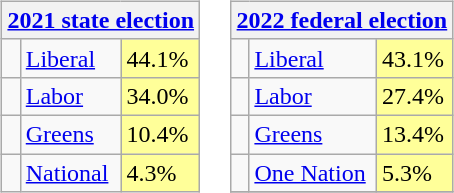<table style="float:right; margin-top:0; margin-left:1em;">
<tr>
<td><br><table class="wikitable">
<tr>
<th colspan="3"><a href='#'>2021 state election</a></th>
</tr>
<tr>
<td> </td>
<td><a href='#'>Liberal</a></td>
<td style="background:#ff9;">44.1%</td>
</tr>
<tr>
<td> </td>
<td><a href='#'>Labor</a></td>
<td style="background:#ff9;">34.0%</td>
</tr>
<tr>
<td> </td>
<td><a href='#'>Greens</a></td>
<td style="background:#ff9;">10.4%</td>
</tr>
<tr>
<td> </td>
<td><a href='#'>National</a></td>
<td style="background:#ff9;">4.3%</td>
</tr>
</table>
</td>
<td><br><table class="wikitable">
<tr>
<th colspan ="3"><a href='#'>2022 federal election</a></th>
</tr>
<tr>
<td> </td>
<td><a href='#'>Liberal</a></td>
<td style="background:#ff9;">43.1%</td>
</tr>
<tr>
<td> </td>
<td><a href='#'>Labor</a></td>
<td style="background:#ff9;">27.4%</td>
</tr>
<tr>
<td> </td>
<td><a href='#'>Greens</a></td>
<td style="background:#ff9;">13.4%</td>
</tr>
<tr>
<td> </td>
<td><a href='#'>One Nation</a></td>
<td style="background:#ff9;">5.3%</td>
</tr>
<tr>
</tr>
</table>
</td>
</tr>
</table>
